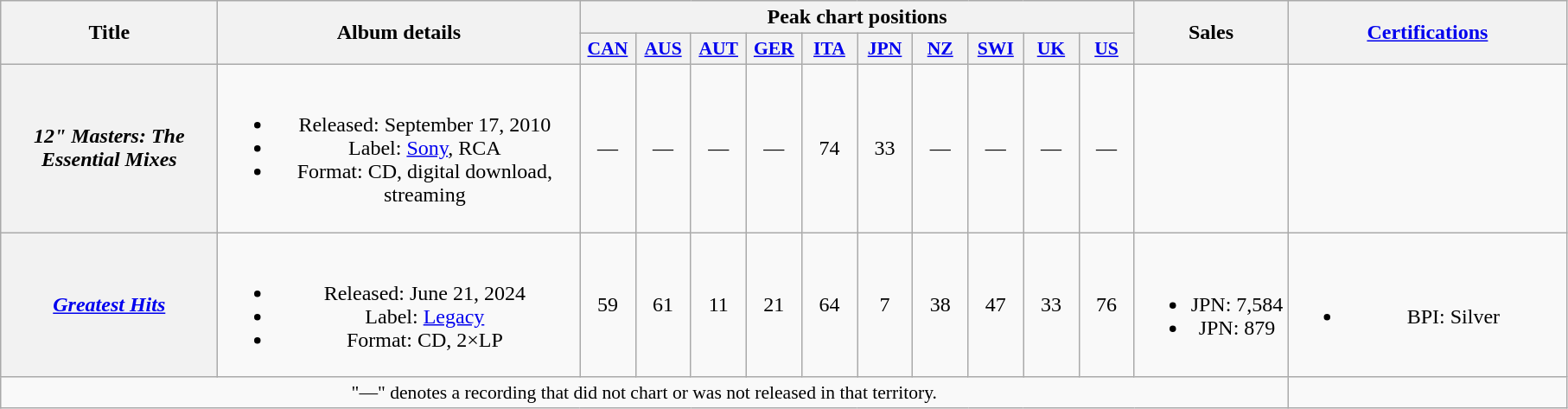<table class="wikitable plainrowheaders" style="text-align:center;">
<tr>
<th scope="col" rowspan="2" style="width:10em;">Title</th>
<th scope="col" rowspan="2" style="width:17em;">Album details</th>
<th scope="col" colspan="10">Peak chart positions</th>
<th scope="col" rowspan="2">Sales</th>
<th scope="col" rowspan="2" style="width:13em;"><a href='#'>Certifications</a></th>
</tr>
<tr>
<th scope="col" style="width:2.5em;font-size:90%;"><a href='#'>CAN</a><br></th>
<th scope="col" style="width:2.5em;font-size:90%;"><a href='#'>AUS</a><br></th>
<th scope="col" style="width:2.5em;font-size:90%;"><a href='#'>AUT</a><br></th>
<th scope="col" style="width:2.5em;font-size:90%;"><a href='#'>GER</a><br></th>
<th scope="col" style="width:2.5em;font-size:90%;"><a href='#'>ITA</a><br></th>
<th scope="col" style="width:2.5em;font-size:90%;"><a href='#'>JPN</a><br></th>
<th scope="col" style="width:2.5em;font-size:90%;"><a href='#'>NZ</a><br></th>
<th scope="col" style="width:2.5em;font-size:90%;"><a href='#'>SWI</a><br></th>
<th scope="col" style="width:2.5em;font-size:90%;"><a href='#'>UK</a><br></th>
<th scope="col" style="width:2.5em;font-size:90%;"><a href='#'>US</a><br></th>
</tr>
<tr>
<th scope="row"><em>12" Masters: The Essential Mixes</em></th>
<td><br><ul><li>Released: September 17, 2010</li><li>Label: <a href='#'>Sony</a>, RCA</li><li>Format: CD, digital download, streaming</li></ul></td>
<td>—</td>
<td>—</td>
<td>—</td>
<td>—</td>
<td>74</td>
<td>33</td>
<td>—</td>
<td>—</td>
<td>—</td>
<td>—</td>
<td></td>
<td></td>
</tr>
<tr>
<th scope="row"><em><a href='#'>Greatest Hits</a></em></th>
<td><br><ul><li>Released: June 21, 2024</li><li>Label: <a href='#'>Legacy</a></li><li>Format: CD, 2×LP</li></ul></td>
<td>59</td>
<td>61</td>
<td>11</td>
<td>21</td>
<td>64<br></td>
<td>7</td>
<td>38<br></td>
<td>47</td>
<td>33</td>
<td>76</td>
<td><br><ul><li>JPN: 7,584</li><li>JPN: 879 </li></ul></td>
<td><br><ul><li>BPI: Silver</li></ul></td>
</tr>
<tr>
<td colspan="13" style="font-size:90%">"—" denotes a recording that did not chart or was not released in that territory.</td>
</tr>
</table>
